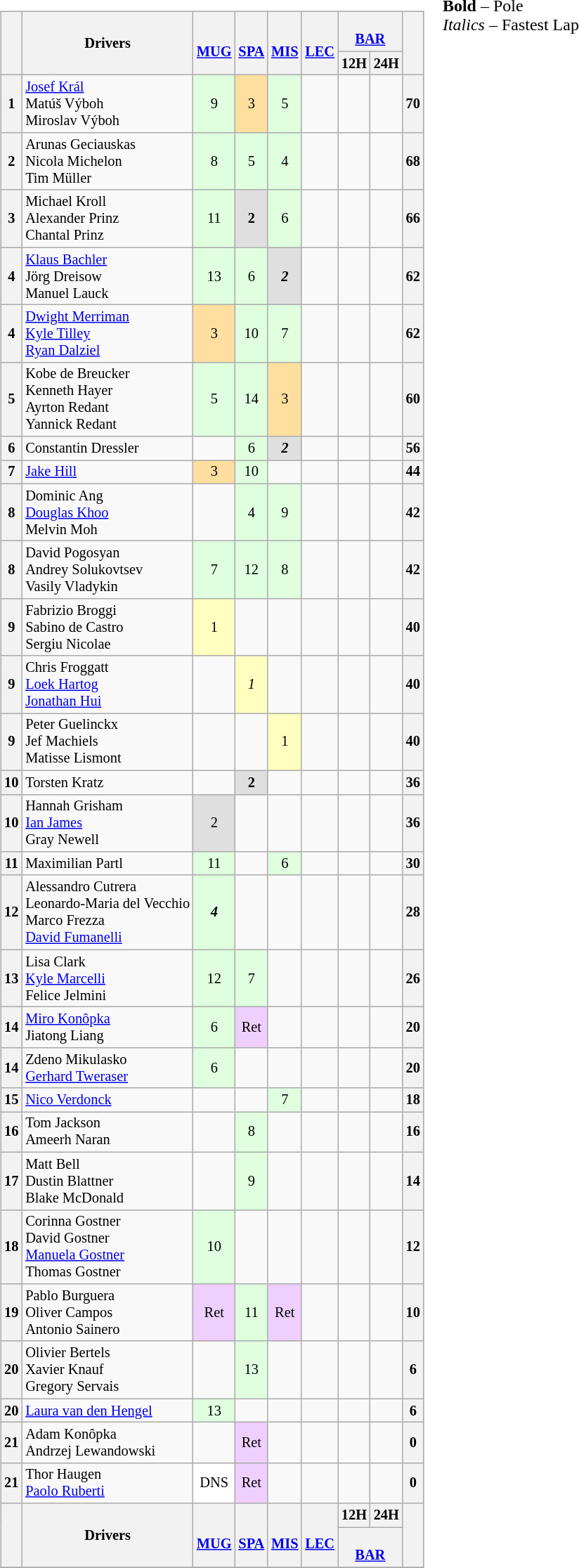<table>
<tr>
<td valign="top"><br><table align=left| class="wikitable" style="font-size: 85%; text-align: center;">
<tr valign="top">
<th rowspan=2 valign=middle></th>
<th rowspan=2 valign=middle>Drivers</th>
<th rowspan=2 valign=middle><br><a href='#'>MUG</a></th>
<th rowspan=2 valign=middle><br><a href='#'>SPA</a></th>
<th rowspan=2 valign=middle><br><a href='#'>MIS</a></th>
<th rowspan=2 valign=middle><br><a href='#'>LEC</a></th>
<th colspan=2><br><a href='#'>BAR</a></th>
<th rowspan=2 valign=middle>  </th>
</tr>
<tr>
<th>12H</th>
<th>24H</th>
</tr>
<tr>
<th>1</th>
<td align="left"> <a href='#'>Josef Král</a><br> Matúš Výboh<br> Miroslav Výboh</td>
<td style="background:#DFFFDF;">9</td>
<td style="background:#FFDF9F;">3</td>
<td style="background:#DFFFDF;">5</td>
<td></td>
<td></td>
<td></td>
<th>70</th>
</tr>
<tr>
<th>2</th>
<td align="left"> Arunas Geciauskas<br> Nicola Michelon<br> Tim Müller</td>
<td style="background:#DFFFDF;">8</td>
<td style="background:#DFFFDF;">5</td>
<td style="background:#DFFFDF;">4</td>
<td></td>
<td></td>
<td></td>
<th>68</th>
</tr>
<tr>
<th>3</th>
<td align="left"> Michael Kroll<br> Alexander Prinz<br> Chantal Prinz</td>
<td style="background:#DFFFDF;">11</td>
<td style="background:#DFDFDF;"><strong>2</strong></td>
<td style="background:#DFFFDF;">6</td>
<td></td>
<td></td>
<td></td>
<th>66</th>
</tr>
<tr>
<th>4</th>
<td align="left"> <a href='#'>Klaus Bachler</a><br> Jörg Dreisow<br> Manuel Lauck</td>
<td style="background:#DFFFDF;">13</td>
<td style="background:#DFFFDF;">6</td>
<td style="background:#DFDFDF;"><strong><em>2</em></strong></td>
<td></td>
<td></td>
<td></td>
<th>62</th>
</tr>
<tr>
<th>4</th>
<td align="left"> <a href='#'>Dwight Merriman</a><br> <a href='#'>Kyle Tilley</a><br> <a href='#'>Ryan Dalziel</a></td>
<td style="background:#FFDF9F;">3</td>
<td style="background:#DFFFDF;">10</td>
<td style="background:#DFFFDF;">7</td>
<td></td>
<td></td>
<td></td>
<th>62</th>
</tr>
<tr>
<th>5</th>
<td align="left"> Kobe de Breucker<br> Kenneth Hayer<br> Ayrton Redant<br> Yannick Redant</td>
<td style="background:#DFFFDF;">5</td>
<td style="background:#DFFFDF;">14</td>
<td style="background:#FFDF9F;">3</td>
<td></td>
<td></td>
<td></td>
<th>60</th>
</tr>
<tr>
<th>6</th>
<td align="left"> Constantin Dressler</td>
<td></td>
<td style="background:#DFFFDF;">6</td>
<td style="background:#DFDFDF;"><strong><em>2</em></strong></td>
<td></td>
<td></td>
<td></td>
<th>56</th>
</tr>
<tr>
<th>7</th>
<td align="left"> <a href='#'>Jake Hill</a></td>
<td style="background:#FFDF9F;">3</td>
<td style="background:#DFFFDF;">10</td>
<td></td>
<td></td>
<td></td>
<td></td>
<th>44</th>
</tr>
<tr>
<th>8</th>
<td align="left"> Dominic Ang<br> <a href='#'>Douglas Khoo</a><br> Melvin Moh</td>
<td></td>
<td style="background:#DFFFDF;">4</td>
<td style="background:#DFFFDF;">9</td>
<td></td>
<td></td>
<td></td>
<th>42</th>
</tr>
<tr>
<th>8</th>
<td align="left"> David Pogosyan<br> Andrey Solukovtsev<br> Vasily Vladykin</td>
<td style="background:#DFFFDF;">7</td>
<td style="background:#DFFFDF;">12</td>
<td style="background:#DFFFDF;">8</td>
<td></td>
<td></td>
<td></td>
<th>42</th>
</tr>
<tr>
<th>9</th>
<td align="left"> Fabrizio Broggi<br> Sabino de Castro<br> Sergiu Nicolae</td>
<td style="background:#FFFFBF;">1</td>
<td></td>
<td></td>
<td></td>
<td></td>
<td></td>
<th>40</th>
</tr>
<tr>
<th>9</th>
<td align="left"> Chris Froggatt<br> <a href='#'>Loek Hartog</a><br> <a href='#'>Jonathan Hui</a></td>
<td></td>
<td style="background:#FFFFBF;"><em>1</em></td>
<td></td>
<td></td>
<td></td>
<td></td>
<th>40</th>
</tr>
<tr>
<th>9</th>
<td align="left"> Peter Guelinckx<br> Jef Machiels<br> Matisse Lismont</td>
<td></td>
<td></td>
<td style="background:#FFFFBF;">1</td>
<td></td>
<td></td>
<td></td>
<th>40</th>
</tr>
<tr>
<th>10</th>
<td align="left"> Torsten Kratz</td>
<td></td>
<td style="background:#DFDFDF;"><strong>2</strong></td>
<td></td>
<td></td>
<td></td>
<td></td>
<th>36</th>
</tr>
<tr>
<th>10</th>
<td align="left"> Hannah Grisham<br> <a href='#'>Ian James</a><br> Gray Newell</td>
<td style="background:#DFDFDF;">2</td>
<td></td>
<td></td>
<td></td>
<td></td>
<td></td>
<th>36</th>
</tr>
<tr>
<th>11</th>
<td align="left"> Maximilian Partl</td>
<td style="background:#DFFFDF;">11</td>
<td></td>
<td style="background:#DFFFDF;">6</td>
<td></td>
<td></td>
<td></td>
<th>30</th>
</tr>
<tr>
<th>12</th>
<td align="left"> Alessandro Cutrera<br> Leonardo-Maria del Vecchio<br> Marco Frezza<br> <a href='#'>David Fumanelli</a></td>
<td style="background:#DFFFDF;"><strong><em>4</em></strong></td>
<td></td>
<td></td>
<td></td>
<td></td>
<td></td>
<th>28</th>
</tr>
<tr>
<th>13</th>
<td align="left"> Lisa Clark<br> <a href='#'>Kyle Marcelli</a><br> Felice Jelmini</td>
<td style="background:#DFFFDF;">12</td>
<td style="background:#DFFFDF;">7</td>
<td></td>
<td></td>
<td></td>
<td></td>
<th>26</th>
</tr>
<tr>
<th>14</th>
<td align="left"> <a href='#'>Miro Konôpka</a><br> Jiatong Liang</td>
<td style="background:#DFFFDF;">6</td>
<td style="background:#EFCFFF;">Ret</td>
<td></td>
<td></td>
<td></td>
<td></td>
<th>20</th>
</tr>
<tr>
<th>14</th>
<td align="left"> Zdeno Mikulasko<br> <a href='#'>Gerhard Tweraser</a></td>
<td style="background:#DFFFDF;">6</td>
<td></td>
<td></td>
<td></td>
<td></td>
<td></td>
<th>20</th>
</tr>
<tr>
<th>15</th>
<td align="left"> <a href='#'>Nico Verdonck</a></td>
<td></td>
<td></td>
<td style="background:#DFFFDF;">7</td>
<td></td>
<td></td>
<td></td>
<th>18</th>
</tr>
<tr>
<th>16</th>
<td align="left"> Tom Jackson<br> Ameerh Naran</td>
<td></td>
<td style="background:#DFFFDF;">8</td>
<td></td>
<td></td>
<td></td>
<td></td>
<th>16</th>
</tr>
<tr>
<th>17</th>
<td align="left"> Matt Bell<br> Dustin Blattner<br> Blake McDonald</td>
<td></td>
<td style="background:#DFFFDF;">9</td>
<td></td>
<td></td>
<td></td>
<td></td>
<th>14</th>
</tr>
<tr>
<th>18</th>
<td align="left"> Corinna Gostner<br> David Gostner<br> <a href='#'>Manuela Gostner</a><br> Thomas Gostner</td>
<td style="background:#DFFFDF;">10</td>
<td></td>
<td></td>
<td></td>
<td></td>
<td></td>
<th>12</th>
</tr>
<tr>
<th>19</th>
<td align="left"> Pablo Burguera<br> Oliver Campos<br> Antonio Sainero</td>
<td style="background:#EFCFFF;">Ret</td>
<td style="background:#DFFFDF;">11</td>
<td style="background:#EFCFFF;">Ret</td>
<td></td>
<td></td>
<td></td>
<th>10</th>
</tr>
<tr>
<th>20</th>
<td align="left"> Olivier Bertels<br> Xavier Knauf<br> Gregory Servais</td>
<td></td>
<td style="background:#DFFFDF;">13</td>
<td></td>
<td></td>
<td></td>
<td></td>
<th>6</th>
</tr>
<tr>
<th>20</th>
<td align="left"> <a href='#'>Laura van den Hengel</a></td>
<td style="background:#DFFFDF;">13</td>
<td></td>
<td></td>
<td></td>
<td></td>
<td></td>
<th>6</th>
</tr>
<tr>
<th>21</th>
<td align="left"> Adam Konôpka<br> Andrzej Lewandowski</td>
<td></td>
<td style="background:#EFCFFF;">Ret</td>
<td></td>
<td></td>
<td></td>
<td></td>
<th>0</th>
</tr>
<tr>
<th>21</th>
<td align="left"> Thor Haugen<br> <a href='#'>Paolo Ruberti</a></td>
<td style="background:#FFFFFF;">DNS</td>
<td style="background:#EFCFFF;">Ret</td>
<td></td>
<td></td>
<td></td>
<td></td>
<th>0</th>
</tr>
<tr>
<th rowspan="2" valign="middle"></th>
<th rowspan="2" valign="middle">Drivers</th>
<th rowspan="2" valign="middle"><br><a href='#'>MUG</a></th>
<th rowspan="2" valign="middle"><br><a href='#'>SPA</a></th>
<th rowspan="2" valign="middle"><br><a href='#'>MIS</a></th>
<th rowspan="2" valign="middle"><br><a href='#'>LEC</a></th>
<th>12H</th>
<th>24H</th>
<th rowspan="2" valign="middle">  </th>
</tr>
<tr>
<th colspan="2"><br><a href='#'>BAR</a></th>
</tr>
<tr>
</tr>
</table>
</td>
<td valign="top"><br>
<span><strong>Bold</strong> – Pole<br>
<em>Italics</em> – Fastest Lap</span></td>
</tr>
</table>
